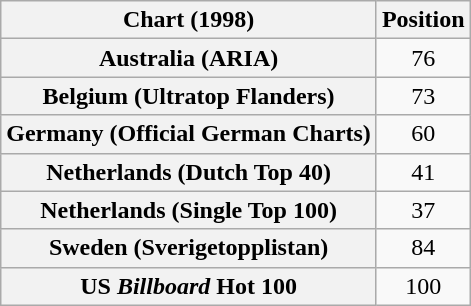<table class="wikitable sortable plainrowheaders" style="text-align:center">
<tr>
<th scope="col">Chart (1998)</th>
<th scope="col">Position</th>
</tr>
<tr>
<th scope="row">Australia (ARIA)</th>
<td align="center">76</td>
</tr>
<tr>
<th scope="row">Belgium (Ultratop Flanders)</th>
<td align="center">73</td>
</tr>
<tr>
<th scope="row">Germany (Official German Charts)</th>
<td align="center">60</td>
</tr>
<tr>
<th scope="row">Netherlands (Dutch Top 40)</th>
<td align="center">41</td>
</tr>
<tr>
<th scope="row">Netherlands (Single Top 100)</th>
<td align="center">37</td>
</tr>
<tr>
<th scope="row">Sweden (Sverigetopplistan)</th>
<td align="center">84</td>
</tr>
<tr>
<th scope="row">US <em>Billboard</em> Hot 100</th>
<td align="center">100</td>
</tr>
</table>
